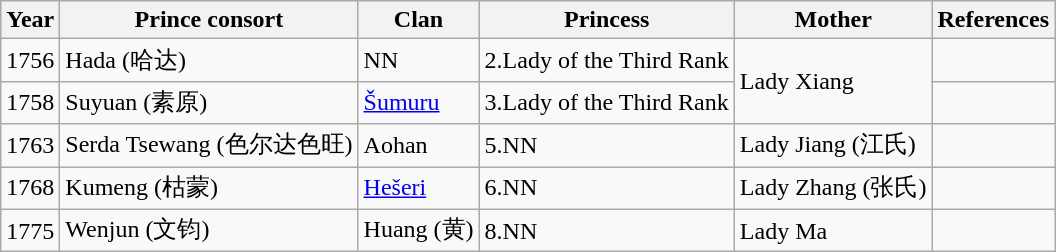<table class="wikitable">
<tr>
<th>Year</th>
<th>Prince consort</th>
<th>Clan</th>
<th>Princess</th>
<th>Mother</th>
<th>References</th>
</tr>
<tr>
<td>1756</td>
<td>Hada (哈达)</td>
<td>NN</td>
<td>2.Lady of the Third Rank</td>
<td rowspan="2">Lady Xiang</td>
<td></td>
</tr>
<tr>
<td>1758</td>
<td>Suyuan (素原)</td>
<td><a href='#'>Šumuru</a></td>
<td>3.Lady of the Third Rank</td>
<td></td>
</tr>
<tr>
<td>1763</td>
<td>Serda Tsewang (色尔达色旺)</td>
<td>Aohan</td>
<td>5.NN</td>
<td>Lady Jiang (江氏)</td>
<td></td>
</tr>
<tr>
<td>1768</td>
<td>Kumeng (枯蒙)</td>
<td><a href='#'>Hešeri</a></td>
<td>6.NN</td>
<td>Lady Zhang (张氏)</td>
<td></td>
</tr>
<tr>
<td>1775</td>
<td>Wenjun (文钧)</td>
<td>Huang (黄)</td>
<td>8.NN</td>
<td>Lady Ma</td>
<td></td>
</tr>
</table>
